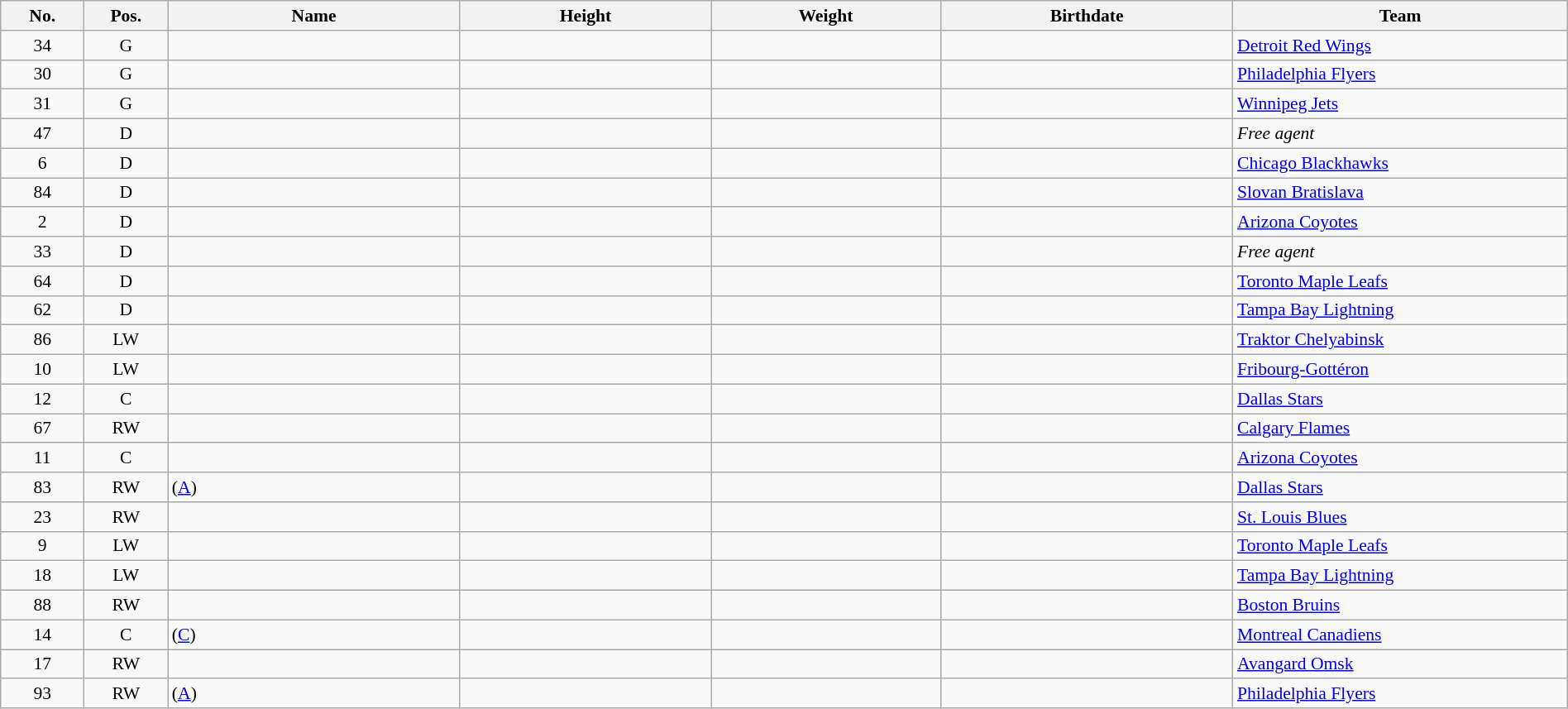<table width="100%" class="wikitable sortable" style="font-size: 90%; text-align: center;">
<tr>
<th style="width:  4%;">No.</th>
<th style="width:  4%;">Pos.</th>
<th style="width: 14%;">Name</th>
<th style="width: 12%;">Height</th>
<th style="width: 11%;">Weight</th>
<th style="width: 14%;">Birthdate</th>
<th style="width: 16%;">Team</th>
</tr>
<tr>
<td>34</td>
<td>G</td>
<td align=left></td>
<td></td>
<td></td>
<td></td>
<td style="text-align:left;"> <a href='#'>Detroit Red Wings</a></td>
</tr>
<tr>
<td>30</td>
<td>G</td>
<td align=left></td>
<td></td>
<td></td>
<td></td>
<td style="text-align:left;"> <a href='#'>Philadelphia Flyers</a></td>
</tr>
<tr>
<td>31</td>
<td>G</td>
<td align=left></td>
<td></td>
<td></td>
<td></td>
<td style="text-align:left;"> <a href='#'>Winnipeg Jets</a></td>
</tr>
<tr>
<td>47</td>
<td>D</td>
<td align=left></td>
<td></td>
<td></td>
<td></td>
<td style="text-align:left;"><em>Free agent</em></td>
</tr>
<tr>
<td>6</td>
<td>D</td>
<td align=left></td>
<td></td>
<td></td>
<td></td>
<td style="text-align:left;"> <a href='#'>Chicago Blackhawks</a></td>
</tr>
<tr>
<td>84</td>
<td>D</td>
<td align=left></td>
<td></td>
<td></td>
<td></td>
<td style="text-align:left;"> <a href='#'>Slovan Bratislava</a></td>
</tr>
<tr>
<td>2</td>
<td>D</td>
<td align=left></td>
<td></td>
<td></td>
<td></td>
<td style="text-align:left;"> <a href='#'>Arizona Coyotes</a></td>
</tr>
<tr>
<td>33</td>
<td>D</td>
<td align=left></td>
<td></td>
<td></td>
<td></td>
<td style="text-align:left;"><em>Free agent</em></td>
</tr>
<tr>
<td>64</td>
<td>D</td>
<td align=left></td>
<td></td>
<td></td>
<td></td>
<td style="text-align:left;"> <a href='#'>Toronto Maple Leafs</a></td>
</tr>
<tr>
<td>62</td>
<td>D</td>
<td align=left></td>
<td></td>
<td></td>
<td></td>
<td style="text-align:left;"> <a href='#'>Tampa Bay Lightning</a></td>
</tr>
<tr>
<td>86</td>
<td>LW</td>
<td align=left></td>
<td></td>
<td></td>
<td></td>
<td style="text-align:left;"> <a href='#'>Traktor Chelyabinsk</a></td>
</tr>
<tr>
<td>10</td>
<td>LW</td>
<td align=left></td>
<td></td>
<td></td>
<td></td>
<td style="text-align:left;"> <a href='#'>Fribourg-Gottéron</a></td>
</tr>
<tr>
<td>12</td>
<td>C</td>
<td align=left></td>
<td></td>
<td></td>
<td></td>
<td style="text-align:left;"> <a href='#'>Dallas Stars</a></td>
</tr>
<tr>
<td>67</td>
<td>RW</td>
<td align=left></td>
<td></td>
<td></td>
<td></td>
<td style="text-align:left;"> <a href='#'>Calgary Flames</a></td>
</tr>
<tr>
<td>11</td>
<td>C</td>
<td align=left></td>
<td></td>
<td></td>
<td></td>
<td style="text-align:left;"> <a href='#'>Arizona Coyotes</a></td>
</tr>
<tr>
<td>83</td>
<td>RW</td>
<td align=left> (<a href='#'>A</a>)</td>
<td></td>
<td></td>
<td></td>
<td style="text-align:left;"> <a href='#'>Dallas Stars</a></td>
</tr>
<tr>
<td>23</td>
<td>RW</td>
<td align=left></td>
<td></td>
<td></td>
<td></td>
<td style="text-align:left;"> <a href='#'>St. Louis Blues</a></td>
</tr>
<tr>
<td>9</td>
<td>LW</td>
<td align=left></td>
<td></td>
<td></td>
<td></td>
<td style="text-align:left;"> <a href='#'>Toronto Maple Leafs</a></td>
</tr>
<tr>
<td>18</td>
<td>LW</td>
<td align=left></td>
<td></td>
<td></td>
<td></td>
<td style="text-align:left;"> <a href='#'>Tampa Bay Lightning</a></td>
</tr>
<tr>
<td>88</td>
<td>RW</td>
<td align=left></td>
<td></td>
<td></td>
<td></td>
<td style="text-align:left;"> <a href='#'>Boston Bruins</a></td>
</tr>
<tr>
<td>14</td>
<td>C</td>
<td align=left> (<a href='#'>C</a>)</td>
<td></td>
<td></td>
<td></td>
<td style="text-align:left;"> <a href='#'>Montreal Canadiens</a></td>
</tr>
<tr>
<td>17</td>
<td>RW</td>
<td align=left></td>
<td></td>
<td></td>
<td></td>
<td style="text-align:left;"> <a href='#'>Avangard Omsk</a></td>
</tr>
<tr>
<td>93</td>
<td>RW</td>
<td align=left> (<a href='#'>A</a>)</td>
<td></td>
<td></td>
<td></td>
<td style="text-align:left;"> <a href='#'>Philadelphia Flyers</a></td>
</tr>
</table>
